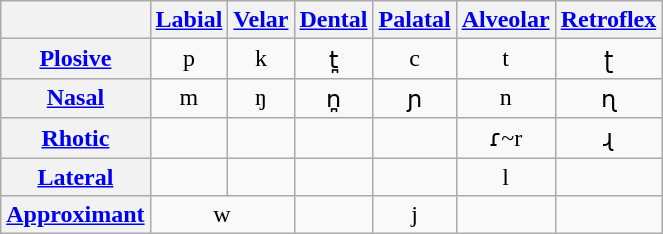<table class="IPA wikitable" style="text-align: center;">
<tr>
<th></th>
<th><a href='#'>Labial</a></th>
<th><a href='#'>Velar</a></th>
<th><a href='#'>Dental</a></th>
<th><a href='#'>Palatal</a></th>
<th><a href='#'>Alveolar</a></th>
<th><a href='#'>Retroflex</a></th>
</tr>
<tr>
<th><a href='#'>Plosive</a></th>
<td>p</td>
<td>k</td>
<td>t̪</td>
<td>c</td>
<td>t</td>
<td>ʈ</td>
</tr>
<tr>
<th><a href='#'>Nasal</a></th>
<td>m</td>
<td>ŋ</td>
<td>n̪</td>
<td>ɲ</td>
<td>n</td>
<td>ɳ</td>
</tr>
<tr>
<th><a href='#'>Rhotic</a></th>
<td></td>
<td></td>
<td></td>
<td></td>
<td>ɾ~r</td>
<td>ɻ</td>
</tr>
<tr>
<th><a href='#'>Lateral</a></th>
<td></td>
<td></td>
<td></td>
<td></td>
<td>l</td>
<td></td>
</tr>
<tr>
<th><a href='#'>Approximant</a></th>
<td colspan="2">w</td>
<td></td>
<td>j</td>
<td></td>
<td></td>
</tr>
</table>
